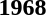<table>
<tr>
<td><strong>1968</strong><br></td>
</tr>
</table>
